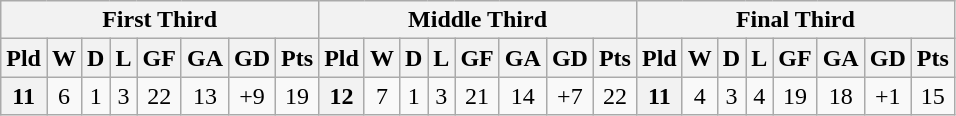<table class="wikitable plainrowheaders" style="text-align:center">
<tr>
<th scope=col colspan=8>First Third</th>
<th scope=col colspan=8>Middle Third</th>
<th scope=col colspan=8>Final Third</th>
</tr>
<tr>
<th scope=col>Pld</th>
<th scope=col>W</th>
<th scope=col>D</th>
<th scope=col>L</th>
<th scope=col>GF</th>
<th scope=col>GA</th>
<th scope=col>GD</th>
<th scope=col>Pts</th>
<th scope=col>Pld</th>
<th scope=col>W</th>
<th scope=col>D</th>
<th scope=col>L</th>
<th scope=col>GF</th>
<th scope=col>GA</th>
<th scope=col>GD</th>
<th scope=col>Pts</th>
<th scope=col>Pld</th>
<th scope=col>W</th>
<th scope=col>D</th>
<th scope=col>L</th>
<th scope=col>GF</th>
<th scope=col>GA</th>
<th scope=col>GD</th>
<th scope=col>Pts</th>
</tr>
<tr>
<th>11</th>
<td>6</td>
<td>1</td>
<td>3</td>
<td>22</td>
<td>13</td>
<td>+9</td>
<td>19</td>
<th>12</th>
<td>7</td>
<td>1</td>
<td>3</td>
<td>21</td>
<td>14</td>
<td>+7</td>
<td>22</td>
<th>11</th>
<td>4</td>
<td>3</td>
<td>4</td>
<td>19</td>
<td>18</td>
<td>+1</td>
<td>15</td>
</tr>
</table>
